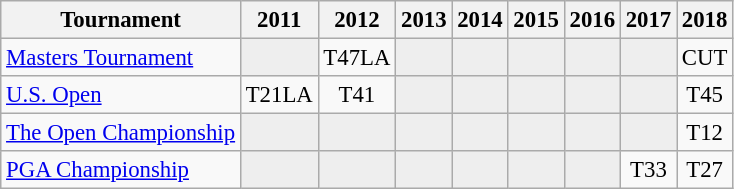<table class="wikitable" style="font-size:95%;text-align:center;">
<tr>
<th>Tournament</th>
<th>2011</th>
<th>2012</th>
<th>2013</th>
<th>2014</th>
<th>2015</th>
<th>2016</th>
<th>2017</th>
<th>2018</th>
</tr>
<tr>
<td align=left><a href='#'>Masters Tournament</a></td>
<td style="background:#eeeeee;"></td>
<td>T47<span>LA</span></td>
<td style="background:#eeeeee;"></td>
<td style="background:#eeeeee;"></td>
<td style="background:#eeeeee;"></td>
<td style="background:#eeeeee;"></td>
<td style="background:#eeeeee;"></td>
<td>CUT</td>
</tr>
<tr>
<td align=left><a href='#'>U.S. Open</a></td>
<td>T21<span>LA</span></td>
<td>T41</td>
<td style="background:#eeeeee;"></td>
<td style="background:#eeeeee;"></td>
<td style="background:#eeeeee;"></td>
<td style="background:#eeeeee;"></td>
<td style="background:#eeeeee;"></td>
<td>T45</td>
</tr>
<tr>
<td align=left><a href='#'>The Open Championship</a></td>
<td style="background:#eeeeee;"></td>
<td style="background:#eeeeee;"></td>
<td style="background:#eeeeee;"></td>
<td style="background:#eeeeee;"></td>
<td style="background:#eeeeee;"></td>
<td style="background:#eeeeee;"></td>
<td style="background:#eeeeee;"></td>
<td>T12</td>
</tr>
<tr>
<td align=left><a href='#'>PGA Championship</a></td>
<td style="background:#eeeeee;"></td>
<td style="background:#eeeeee;"></td>
<td style="background:#eeeeee;"></td>
<td style="background:#eeeeee;"></td>
<td style="background:#eeeeee;"></td>
<td style="background:#eeeeee;"></td>
<td>T33</td>
<td>T27</td>
</tr>
</table>
